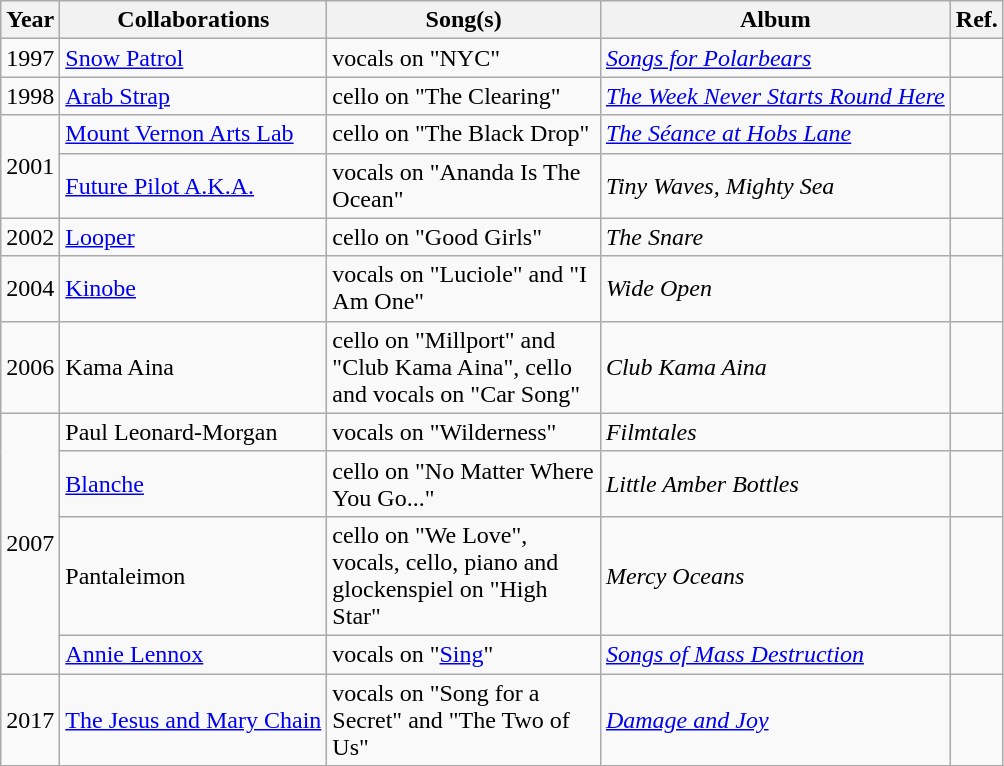<table class="wikitable">
<tr>
<th>Year</th>
<th>Collaborations</th>
<th style="width:175px;">Song(s)</th>
<th>Album</th>
<th>Ref.</th>
</tr>
<tr>
<td style="text-align:center;">1997</td>
<td><a href='#'>Snow Patrol</a></td>
<td>vocals on "NYC"</td>
<td><em><a href='#'>Songs for Polarbears</a></em></td>
<td></td>
</tr>
<tr>
<td style="text-align:center;">1998</td>
<td><a href='#'>Arab Strap</a></td>
<td>cello on "The Clearing"</td>
<td><em><a href='#'>The Week Never Starts Round Here</a></em></td>
<td></td>
</tr>
<tr>
<td style="text-align:center;" rowspan="2">2001</td>
<td><a href='#'>Mount Vernon Arts Lab</a></td>
<td>cello on "The Black Drop"</td>
<td><em><a href='#'>The Séance at Hobs Lane</a></em></td>
<td></td>
</tr>
<tr>
<td><a href='#'>Future Pilot A.K.A.</a></td>
<td>vocals on "Ananda Is The Ocean"</td>
<td><em>Tiny Waves, Mighty Sea</em></td>
<td></td>
</tr>
<tr>
<td style="text-align:center;">2002</td>
<td><a href='#'>Looper</a></td>
<td>cello on "Good Girls"</td>
<td><em>The Snare</em></td>
<td></td>
</tr>
<tr>
<td style="text-align:center;">2004</td>
<td><a href='#'>Kinobe</a></td>
<td>vocals on "Luciole" and "I Am One"</td>
<td><em>Wide Open</em></td>
<td></td>
</tr>
<tr>
<td style="text-align:center;">2006</td>
<td>Kama Aina</td>
<td>cello on "Millport" and "Club Kama Aina", cello and vocals on "Car Song"</td>
<td><em>Club Kama Aina</em></td>
<td></td>
</tr>
<tr>
<td style="text-align:center;" rowspan="4">2007</td>
<td>Paul Leonard-Morgan</td>
<td>vocals on "Wilderness"</td>
<td><em>Filmtales</em></td>
<td></td>
</tr>
<tr>
<td><a href='#'>Blanche</a></td>
<td>cello on "No Matter Where You Go..."</td>
<td><em>Little Amber Bottles</em></td>
<td></td>
</tr>
<tr>
<td>Pantaleimon</td>
<td>cello on "We Love", vocals, cello, piano and glockenspiel on "High Star"</td>
<td><em>Mercy Oceans</em></td>
<td></td>
</tr>
<tr>
<td><a href='#'>Annie Lennox</a></td>
<td>vocals on "<a href='#'>Sing</a>"</td>
<td><em><a href='#'>Songs of Mass Destruction</a></em></td>
<td></td>
</tr>
<tr>
<td style="text-align:center;">2017</td>
<td><a href='#'>The Jesus and Mary Chain</a></td>
<td>vocals on "Song for a Secret"	and "The Two of Us"</td>
<td><em><a href='#'>Damage and Joy</a></em></td>
<td></td>
</tr>
</table>
